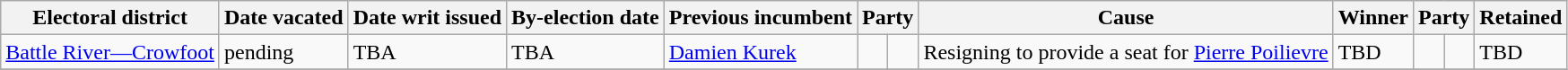<table class="wikitable">
<tr>
<th>Electoral district</th>
<th>Date vacated</th>
<th>Date writ issued</th>
<th>By-election date</th>
<th>Previous incumbent</th>
<th colspan="2">Party</th>
<th>Cause</th>
<th>Winner</th>
<th colspan="2">Party</th>
<th>Retained</th>
</tr>
<tr>
<td><a href='#'>Battle River—Crowfoot</a></td>
<td>pending</td>
<td>TBA</td>
<td>TBA</td>
<td><a href='#'>Damien Kurek</a></td>
<td></td>
<td></td>
<td>Resigning to provide a seat for <a href='#'>Pierre Poilievre</a></td>
<td>TBD</td>
<td></td>
<td></td>
<td>TBD</td>
</tr>
<tr>
</tr>
</table>
